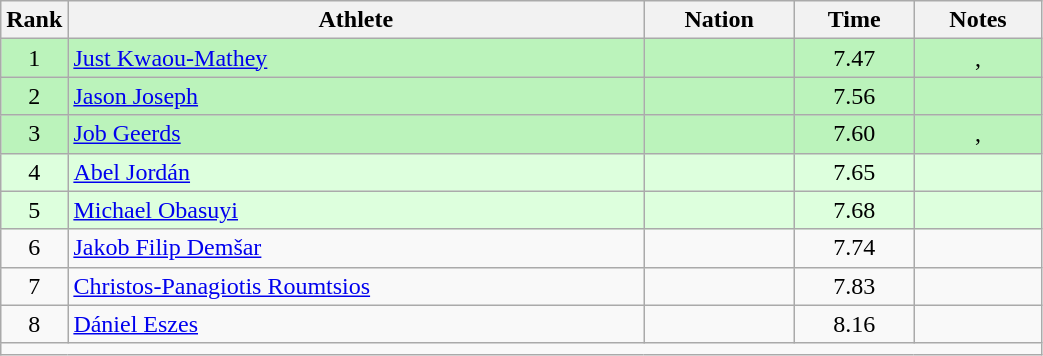<table class="wikitable sortable" style="text-align:center;width: 55%;">
<tr>
<th scope="col" style="width: 10px;">Rank</th>
<th scope="col">Athlete</th>
<th scope="col">Nation</th>
<th scope="col">Time</th>
<th scope="col">Notes</th>
</tr>
<tr bgcolor=bbf3bb>
<td>1</td>
<td align=left><a href='#'>Just Kwaou-Mathey</a></td>
<td align=left></td>
<td>7.47</td>
<td>, </td>
</tr>
<tr bgcolor=bbf3bb>
<td>2</td>
<td align=left><a href='#'>Jason Joseph</a></td>
<td align=left></td>
<td>7.56</td>
<td></td>
</tr>
<tr bgcolor=bbf3bb>
<td>3</td>
<td align=left><a href='#'>Job Geerds</a></td>
<td align=left></td>
<td>7.60</td>
<td>, </td>
</tr>
<tr bgcolor=ddffdd>
<td>4</td>
<td align=left><a href='#'>Abel Jordán</a></td>
<td align=left></td>
<td>7.65</td>
<td></td>
</tr>
<tr bgcolor=ddffdd>
<td>5</td>
<td align=left><a href='#'>Michael Obasuyi</a></td>
<td align=left></td>
<td>7.68</td>
<td></td>
</tr>
<tr>
<td>6</td>
<td align=left><a href='#'>Jakob Filip Demšar</a></td>
<td align=left></td>
<td>7.74</td>
<td></td>
</tr>
<tr>
<td>7</td>
<td align=left><a href='#'>Christos-Panagiotis Roumtsios</a></td>
<td align=left></td>
<td>7.83</td>
<td></td>
</tr>
<tr>
<td>8</td>
<td align=left><a href='#'>Dániel Eszes</a></td>
<td align=left></td>
<td>8.16</td>
<td></td>
</tr>
<tr class="sortbottom">
<td colspan="5"></td>
</tr>
</table>
